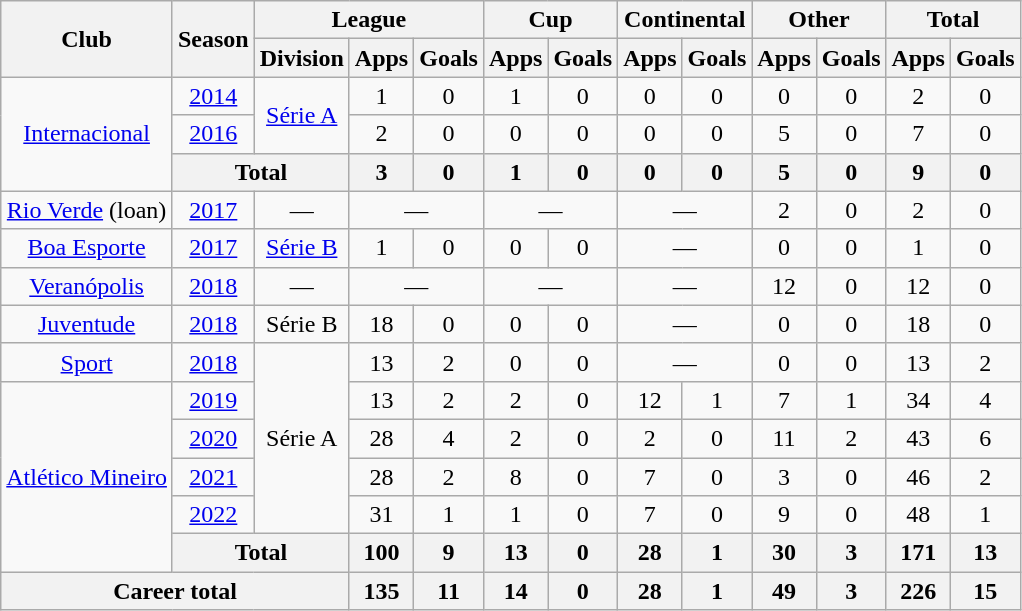<table class="wikitable" style="text-align: center;">
<tr>
<th rowspan="2">Club</th>
<th rowspan="2">Season</th>
<th colspan="3">League</th>
<th colspan="2">Cup</th>
<th colspan="2">Continental</th>
<th colspan="2">Other</th>
<th colspan="2">Total</th>
</tr>
<tr>
<th>Division</th>
<th>Apps</th>
<th>Goals</th>
<th>Apps</th>
<th>Goals</th>
<th>Apps</th>
<th>Goals</th>
<th>Apps</th>
<th>Goals</th>
<th>Apps</th>
<th>Goals</th>
</tr>
<tr>
<td rowspan=3><a href='#'>Internacional</a></td>
<td><a href='#'>2014</a></td>
<td rowspan=2><a href='#'>Série A</a></td>
<td>1</td>
<td>0</td>
<td>1</td>
<td>0</td>
<td>0</td>
<td>0</td>
<td>0</td>
<td>0</td>
<td>2</td>
<td>0</td>
</tr>
<tr>
<td><a href='#'>2016</a></td>
<td>2</td>
<td>0</td>
<td>0</td>
<td>0</td>
<td>0</td>
<td>0</td>
<td>5</td>
<td>0</td>
<td>7</td>
<td>0</td>
</tr>
<tr>
<th colspan=2>Total</th>
<th>3</th>
<th>0</th>
<th>1</th>
<th>0</th>
<th>0</th>
<th>0</th>
<th>5</th>
<th>0</th>
<th>9</th>
<th>0</th>
</tr>
<tr>
<td><a href='#'>Rio Verde</a> (loan)</td>
<td><a href='#'>2017</a></td>
<td>—</td>
<td colspan="2">—</td>
<td colspan="2">—</td>
<td colspan="2">—</td>
<td>2</td>
<td>0</td>
<td>2</td>
<td>0</td>
</tr>
<tr>
<td><a href='#'>Boa Esporte</a></td>
<td><a href='#'>2017</a></td>
<td><a href='#'>Série B</a></td>
<td>1</td>
<td>0</td>
<td>0</td>
<td>0</td>
<td colspan="2">—</td>
<td>0</td>
<td>0</td>
<td>1</td>
<td>0</td>
</tr>
<tr>
<td><a href='#'>Veranópolis</a></td>
<td><a href='#'>2018</a></td>
<td>—</td>
<td colspan="2">—</td>
<td colspan="2">—</td>
<td colspan="2">—</td>
<td>12</td>
<td>0</td>
<td>12</td>
<td>0</td>
</tr>
<tr>
<td><a href='#'>Juventude</a></td>
<td><a href='#'>2018</a></td>
<td>Série B</td>
<td>18</td>
<td>0</td>
<td>0</td>
<td>0</td>
<td colspan="2">—</td>
<td>0</td>
<td>0</td>
<td>18</td>
<td>0</td>
</tr>
<tr>
<td><a href='#'>Sport</a></td>
<td><a href='#'>2018</a></td>
<td rowspan=5>Série A</td>
<td>13</td>
<td>2</td>
<td>0</td>
<td>0</td>
<td colspan="2">—</td>
<td>0</td>
<td>0</td>
<td>13</td>
<td>2</td>
</tr>
<tr>
<td rowspan=5><a href='#'>Atlético Mineiro</a></td>
<td><a href='#'>2019</a></td>
<td>13</td>
<td>2</td>
<td>2</td>
<td>0</td>
<td>12</td>
<td>1</td>
<td>7</td>
<td>1</td>
<td>34</td>
<td>4</td>
</tr>
<tr>
<td><a href='#'>2020</a></td>
<td>28</td>
<td>4</td>
<td>2</td>
<td>0</td>
<td>2</td>
<td>0</td>
<td>11</td>
<td>2</td>
<td>43</td>
<td>6</td>
</tr>
<tr>
<td><a href='#'>2021</a></td>
<td>28</td>
<td>2</td>
<td>8</td>
<td>0</td>
<td>7</td>
<td>0</td>
<td>3</td>
<td>0</td>
<td>46</td>
<td>2</td>
</tr>
<tr>
<td><a href='#'>2022</a></td>
<td>31</td>
<td>1</td>
<td>1</td>
<td>0</td>
<td>7</td>
<td>0</td>
<td>9</td>
<td>0</td>
<td>48</td>
<td>1</td>
</tr>
<tr>
<th colspan=2>Total</th>
<th>100</th>
<th>9</th>
<th>13</th>
<th>0</th>
<th>28</th>
<th>1</th>
<th>30</th>
<th>3</th>
<th>171</th>
<th>13</th>
</tr>
<tr>
<th colspan="3"><strong>Career total</strong></th>
<th>135</th>
<th>11</th>
<th>14</th>
<th>0</th>
<th>28</th>
<th>1</th>
<th>49</th>
<th>3</th>
<th>226</th>
<th>15</th>
</tr>
</table>
